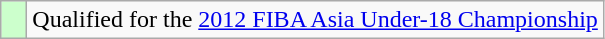<table class="wikitable">
<tr>
<td width=10px bgcolor="#ccffcc"></td>
<td>Qualified for the <a href='#'>2012 FIBA Asia Under-18 Championship</a></td>
</tr>
</table>
